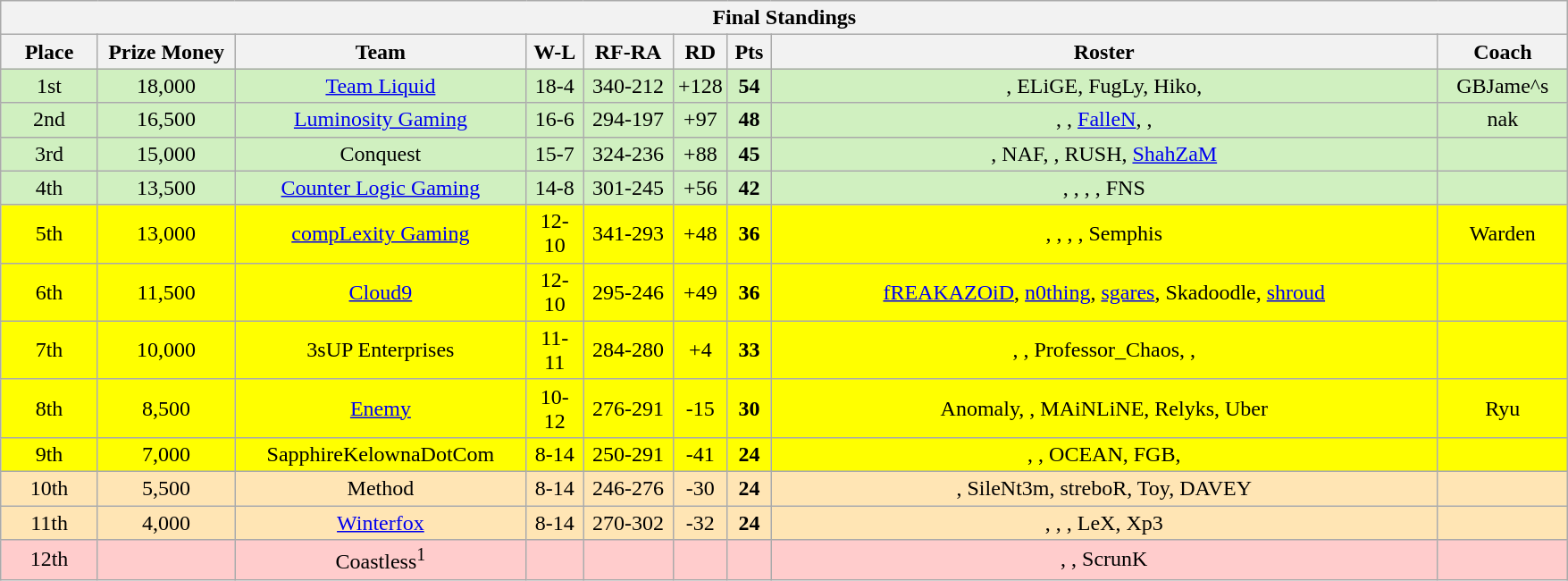<table class="wikitable" style="text-align: center;">
<tr>
<th colspan=9>Final Standings</th>
</tr>
<tr>
<th width="65px">Place</th>
<th width="95">Prize Money</th>
<th width="210">Team</th>
<th width="35px">W-L</th>
<th width="60px">RF-RA</th>
<th width="30px">RD</th>
<th width="25px">Pts</th>
<th width="490px">Roster</th>
<th width="90px">Coach</th>
</tr>
<tr style="background: #D0F0C0;">
<td>1st</td>
<td>18,000</td>
<td><a href='#'>Team Liquid</a></td>
<td>18-4</td>
<td>340-212</td>
<td>+128</td>
<td><strong>54</strong></td>
<td>, ELiGE, FugLy, Hiko, </td>
<td>GBJame^s</td>
</tr>
<tr style="background: #D0F0C0;">
<td>2nd</td>
<td>16,500</td>
<td><a href='#'>Luminosity Gaming</a></td>
<td>16-6</td>
<td>294-197</td>
<td>+97</td>
<td><strong>48</strong></td>
<td>, , <a href='#'>FalleN</a>, , </td>
<td>nak</td>
</tr>
<tr style="background: #D0F0C0;">
<td>3rd</td>
<td>15,000</td>
<td>Conquest</td>
<td>15-7</td>
<td>324-236</td>
<td>+88</td>
<td><strong>45</strong></td>
<td>, NAF, , RUSH, <a href='#'>ShahZaM</a></td>
<td></td>
</tr>
<tr style="background: #D0F0C0;">
<td>4th</td>
<td>13,500</td>
<td><a href='#'>Counter Logic Gaming</a></td>
<td>14-8</td>
<td>301-245</td>
<td>+56</td>
<td><strong>42</strong></td>
<td>, , , , FNS</td>
<td></td>
</tr>
<tr style="background: #FFFF00;">
<td>5th</td>
<td>13,000</td>
<td><a href='#'>compLexity Gaming</a></td>
<td>12-10</td>
<td>341-293</td>
<td>+48</td>
<td><strong>36</strong></td>
<td>, , , , Semphis</td>
<td>Warden</td>
</tr>
<tr style="background: #FFFF00;">
<td>6th</td>
<td>11,500</td>
<td><a href='#'>Cloud9</a></td>
<td>12-10</td>
<td>295-246</td>
<td>+49</td>
<td><strong>36</strong></td>
<td><a href='#'>fREAKAZOiD</a>, <a href='#'>n0thing</a>, <a href='#'>sgares</a>, Skadoodle, <a href='#'>shroud</a></td>
<td></td>
</tr>
<tr style="background: #FFFF00;">
<td>7th</td>
<td>10,000</td>
<td>3sUP Enterprises</td>
<td>11-11</td>
<td>284-280</td>
<td>+4</td>
<td><strong>33</strong></td>
<td>, , Professor_Chaos, , </td>
<td></td>
</tr>
<tr style="background: #FFFF00;">
<td>8th</td>
<td>8,500</td>
<td><a href='#'>Enemy</a></td>
<td>10-12</td>
<td>276-291</td>
<td>-15</td>
<td><strong>30</strong></td>
<td>Anomaly, , MAiNLiNE, Relyks, Uber</td>
<td>Ryu</td>
</tr>
<tr style="background: #FFFF00;">
<td>9th</td>
<td>7,000</td>
<td>SapphireKelownaDotCom</td>
<td>8-14</td>
<td>250-291</td>
<td>-41</td>
<td><strong>24</strong></td>
<td>, , OCEAN, FGB, </td>
<td></td>
</tr>
<tr style="background: #FFE5B4;">
<td>10th</td>
<td>5,500</td>
<td>Method</td>
<td>8-14</td>
<td>246-276</td>
<td>-30</td>
<td><strong>24</strong></td>
<td>, SileNt3m, streboR, Toy, DAVEY</td>
<td></td>
</tr>
<tr style="background: #FFE5B4;">
<td>11th</td>
<td>4,000</td>
<td><a href='#'>Winterfox</a></td>
<td>8-14</td>
<td>270-302</td>
<td>-32</td>
<td><strong>24</strong></td>
<td>, , , LeX, Xp3</td>
<td></td>
</tr>
<tr style="background: #FFCCCC;">
<td>12th</td>
<td></td>
<td>Coastless<sup>1</sup></td>
<td></td>
<td></td>
<td></td>
<td></td>
<td>, , ScrunK</td>
<td></td>
</tr>
</table>
